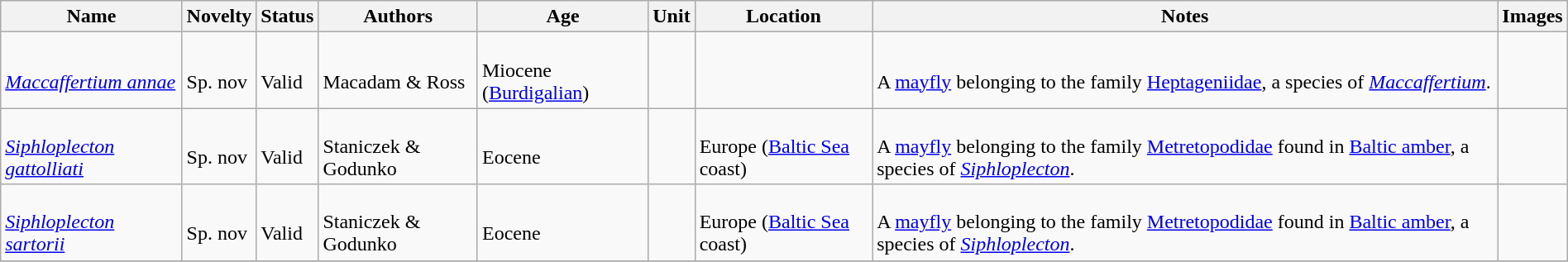<table class="wikitable sortable" align="center" width="100%">
<tr>
<th>Name</th>
<th>Novelty</th>
<th>Status</th>
<th>Authors</th>
<th>Age</th>
<th>Unit</th>
<th>Location</th>
<th>Notes</th>
<th>Images</th>
</tr>
<tr>
<td><br><em><a href='#'>Maccaffertium annae</a></em></td>
<td><br>Sp. nov</td>
<td><br>Valid</td>
<td><br>Macadam & Ross</td>
<td><br>Miocene (<a href='#'>Burdigalian</a>)</td>
<td></td>
<td><br></td>
<td><br>A <a href='#'>mayfly</a> belonging to the family <a href='#'>Heptageniidae</a>, a species of <em><a href='#'>Maccaffertium</a></em>.</td>
<td></td>
</tr>
<tr>
<td><br><em><a href='#'>Siphloplecton gattolliati</a></em></td>
<td><br>Sp. nov</td>
<td><br>Valid</td>
<td><br>Staniczek & Godunko</td>
<td><br>Eocene</td>
<td></td>
<td><br>Europe (<a href='#'>Baltic Sea</a> coast)</td>
<td><br>A <a href='#'>mayfly</a> belonging to the family <a href='#'>Metretopodidae</a> found in <a href='#'>Baltic amber</a>, a species of <em><a href='#'>Siphloplecton</a></em>.</td>
<td></td>
</tr>
<tr>
<td><br><em><a href='#'>Siphloplecton sartorii</a></em></td>
<td><br>Sp. nov</td>
<td><br>Valid</td>
<td><br>Staniczek & Godunko</td>
<td><br>Eocene</td>
<td></td>
<td><br>Europe (<a href='#'>Baltic Sea</a> coast)</td>
<td><br>A <a href='#'>mayfly</a> belonging to the family <a href='#'>Metretopodidae</a> found in <a href='#'>Baltic amber</a>, a species of <em><a href='#'>Siphloplecton</a></em>.</td>
<td></td>
</tr>
<tr>
</tr>
</table>
